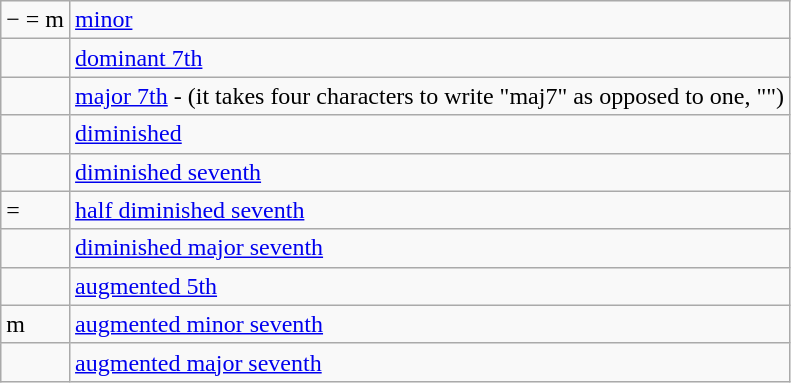<table class="wikitable">
<tr>
<td>− = m</td>
<td><a href='#'>minor</a></td>
</tr>
<tr>
<td></td>
<td><a href='#'>dominant 7th</a></td>
</tr>
<tr>
<td></td>
<td><a href='#'>major 7th</a> - (it takes four characters to write "maj7" as opposed to one, "")</td>
</tr>
<tr>
<td></td>
<td><a href='#'>diminished</a></td>
</tr>
<tr>
<td></td>
<td><a href='#'>diminished seventh</a></td>
</tr>
<tr>
<td> = </td>
<td><a href='#'>half diminished seventh</a></td>
</tr>
<tr>
<td></td>
<td><a href='#'>diminished major seventh</a></td>
</tr>
<tr>
<td></td>
<td><a href='#'>augmented 5th</a></td>
</tr>
<tr>
<td>m</td>
<td><a href='#'>augmented minor seventh</a></td>
</tr>
<tr>
<td></td>
<td><a href='#'>augmented major seventh</a></td>
</tr>
</table>
